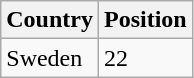<table class="wikitable">
<tr>
<th>Country</th>
<th>Position</th>
</tr>
<tr>
<td>Sweden</td>
<td>22</td>
</tr>
</table>
